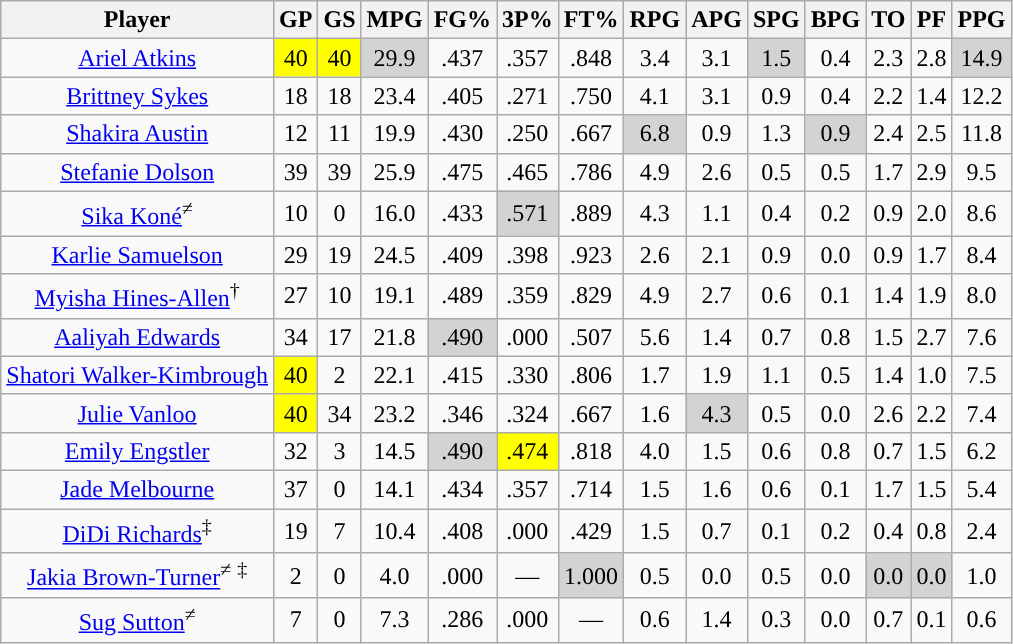<table class="wikitable sortable" style="text-align:center;">
<tr>
<th>Player</th>
<th>GP</th>
<th>GS</th>
<th>MPG</th>
<th>FG%</th>
<th>3P%</th>
<th>FT%</th>
<th>RPG</th>
<th>APG</th>
<th>SPG</th>
<th>BPG</th>
<th>TO</th>
<th>PF</th>
<th>PPG</th>
</tr>
<tr>
<td><a href='#'>Ariel Atkins</a></td>
<td style="background:yellow;">40</td>
<td style="background:yellow;">40</td>
<td style="background:#D3D3D3;">29.9</td>
<td>.437</td>
<td>.357</td>
<td>.848</td>
<td>3.4</td>
<td>3.1</td>
<td style="background:#D3D3D3;">1.5</td>
<td>0.4</td>
<td>2.3</td>
<td>2.8</td>
<td style="background:#D3D3D3;">14.9</td>
</tr>
<tr>
<td><a href='#'>Brittney Sykes</a></td>
<td>18</td>
<td>18</td>
<td>23.4</td>
<td>.405</td>
<td>.271</td>
<td>.750</td>
<td>4.1</td>
<td>3.1</td>
<td>0.9</td>
<td>0.4</td>
<td>2.2</td>
<td>1.4</td>
<td>12.2</td>
</tr>
<tr>
<td><a href='#'>Shakira Austin</a></td>
<td>12</td>
<td>11</td>
<td>19.9</td>
<td>.430</td>
<td>.250</td>
<td>.667</td>
<td style="background:#D3D3D3;">6.8</td>
<td>0.9</td>
<td>1.3</td>
<td style="background:#D3D3D3;">0.9</td>
<td>2.4</td>
<td>2.5</td>
<td>11.8</td>
</tr>
<tr>
<td><a href='#'>Stefanie Dolson</a></td>
<td>39</td>
<td>39</td>
<td>25.9</td>
<td>.475</td>
<td>.465</td>
<td>.786</td>
<td>4.9</td>
<td>2.6</td>
<td>0.5</td>
<td>0.5</td>
<td>1.7</td>
<td>2.9</td>
<td>9.5</td>
</tr>
<tr>
<td><a href='#'>Sika Koné</a><sup>≠</sup></td>
<td>10</td>
<td>0</td>
<td>16.0</td>
<td>.433</td>
<td style="background:#D3D3D3;">.571</td>
<td>.889</td>
<td>4.3</td>
<td>1.1</td>
<td>0.4</td>
<td>0.2</td>
<td>0.9</td>
<td>2.0</td>
<td>8.6</td>
</tr>
<tr>
<td><a href='#'>Karlie Samuelson</a></td>
<td>29</td>
<td>19</td>
<td>24.5</td>
<td>.409</td>
<td>.398</td>
<td>.923</td>
<td>2.6</td>
<td>2.1</td>
<td>0.9</td>
<td>0.0</td>
<td>0.9</td>
<td>1.7</td>
<td>8.4</td>
</tr>
<tr>
<td><a href='#'>Myisha Hines-Allen</a><sup>†</sup></td>
<td>27</td>
<td>10</td>
<td>19.1</td>
<td>.489</td>
<td>.359</td>
<td>.829</td>
<td>4.9</td>
<td>2.7</td>
<td>0.6</td>
<td>0.1</td>
<td>1.4</td>
<td>1.9</td>
<td>8.0</td>
</tr>
<tr>
<td><a href='#'>Aaliyah Edwards</a></td>
<td>34</td>
<td>17</td>
<td>21.8</td>
<td style="background:#D3D3D3;">.490</td>
<td>.000</td>
<td>.507</td>
<td>5.6</td>
<td>1.4</td>
<td>0.7</td>
<td>0.8</td>
<td>1.5</td>
<td>2.7</td>
<td>7.6</td>
</tr>
<tr>
<td><a href='#'>Shatori Walker-Kimbrough</a></td>
<td style="background:yellow;">40</td>
<td>2</td>
<td>22.1</td>
<td>.415</td>
<td>.330</td>
<td>.806</td>
<td>1.7</td>
<td>1.9</td>
<td>1.1</td>
<td>0.5</td>
<td>1.4</td>
<td>1.0</td>
<td>7.5</td>
</tr>
<tr>
<td><a href='#'>Julie Vanloo</a></td>
<td style="background:yellow;">40</td>
<td>34</td>
<td>23.2</td>
<td>.346</td>
<td>.324</td>
<td>.667</td>
<td>1.6</td>
<td style="background:#D3D3D3;">4.3</td>
<td>0.5</td>
<td>0.0</td>
<td>2.6</td>
<td>2.2</td>
<td>7.4</td>
</tr>
<tr>
<td><a href='#'>Emily Engstler</a></td>
<td>32</td>
<td>3</td>
<td>14.5</td>
<td style="background:#D3D3D3;">.490</td>
<td style="background:yellow;">.474</td>
<td>.818</td>
<td>4.0</td>
<td>1.5</td>
<td>0.6</td>
<td>0.8</td>
<td>0.7</td>
<td>1.5</td>
<td>6.2</td>
</tr>
<tr>
<td><a href='#'>Jade Melbourne</a></td>
<td>37</td>
<td>0</td>
<td>14.1</td>
<td>.434</td>
<td>.357</td>
<td>.714</td>
<td>1.5</td>
<td>1.6</td>
<td>0.6</td>
<td>0.1</td>
<td>1.7</td>
<td>1.5</td>
<td>5.4</td>
</tr>
<tr>
<td><a href='#'>DiDi Richards</a><sup>‡</sup></td>
<td>19</td>
<td>7</td>
<td>10.4</td>
<td>.408</td>
<td>.000</td>
<td>.429</td>
<td>1.5</td>
<td>0.7</td>
<td>0.1</td>
<td>0.2</td>
<td>0.4</td>
<td>0.8</td>
<td>2.4</td>
</tr>
<tr>
<td><a href='#'>Jakia Brown-Turner</a><sup>≠</sup> <sup>‡</sup></td>
<td>2</td>
<td>0</td>
<td>4.0</td>
<td>.000</td>
<td>—</td>
<td style="background:#D3D3D3;">1.000</td>
<td>0.5</td>
<td>0.0</td>
<td>0.5</td>
<td>0.0</td>
<td style="background:#D3D3D3;">0.0</td>
<td style="background:#D3D3D3;">0.0</td>
<td>1.0</td>
</tr>
<tr>
<td><a href='#'>Sug Sutton</a><sup>≠</sup></td>
<td>7</td>
<td>0</td>
<td>7.3</td>
<td>.286</td>
<td>.000</td>
<td>—</td>
<td>0.6</td>
<td>1.4</td>
<td>0.3</td>
<td>0.0</td>
<td>0.7</td>
<td>0.1</td>
<td>0.6</td>
</tr>
</table>
